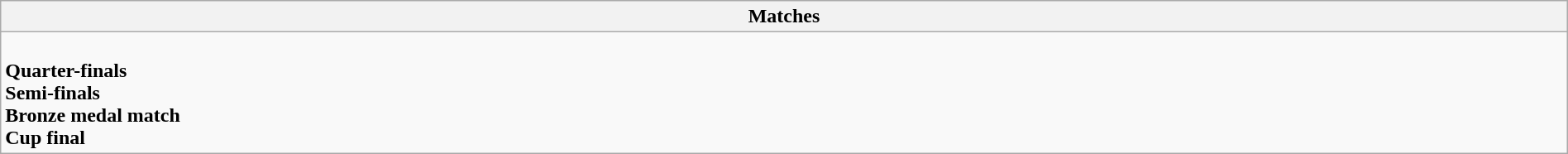<table class="wikitable collapsible collapsed" style="width:100%;">
<tr>
<th>Matches</th>
</tr>
<tr>
<td><br><strong>Quarter-finals</strong>



<br><strong>Semi-finals</strong>

<br><strong>Bronze medal match</strong>
<br><strong>Cup final</strong>
</td>
</tr>
</table>
